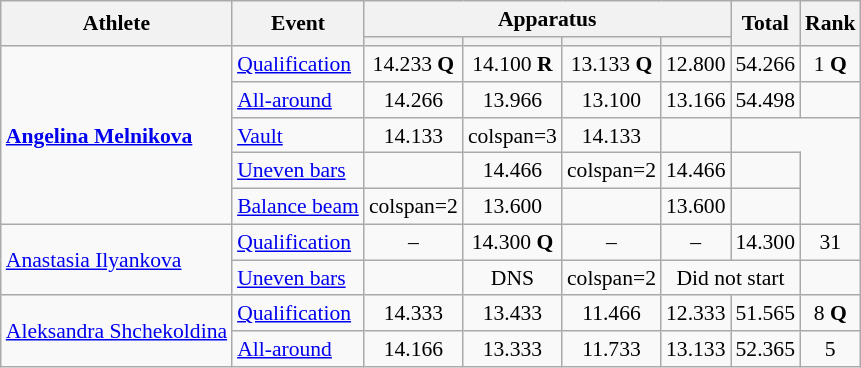<table class="wikitable" style="text-align:center; font-size:90%">
<tr>
<th rowspan=2>Athlete</th>
<th rowspan=2>Event</th>
<th colspan=4>Apparatus</th>
<th rowspan=2>Total</th>
<th rowspan=2>Rank</th>
</tr>
<tr style="font-size:95%">
<th></th>
<th></th>
<th></th>
<th></th>
</tr>
<tr>
<td rowspan=5 align=left><strong><a href='#'>Angelina Melnikova</a></strong></td>
<td align=left><a href='#'>Qualification</a></td>
<td>14.233 <strong>Q</strong></td>
<td>14.100 <strong>R</strong></td>
<td>13.133 <strong>Q</strong></td>
<td>12.800</td>
<td>54.266</td>
<td>1 <strong>Q</strong></td>
</tr>
<tr>
<td align=left><a href='#'>All-around</a></td>
<td>14.266</td>
<td>13.966</td>
<td>13.100</td>
<td>13.166</td>
<td>54.498</td>
<td></td>
</tr>
<tr>
<td align=left><a href='#'>Vault</a></td>
<td>14.133</td>
<td>colspan=3 </td>
<td>14.133</td>
<td></td>
</tr>
<tr>
<td align=left><a href='#'>Uneven bars</a></td>
<td></td>
<td>14.466</td>
<td>colspan=2 </td>
<td>14.466</td>
<td></td>
</tr>
<tr>
<td align=left><a href='#'>Balance beam</a></td>
<td>colspan=2 </td>
<td>13.600</td>
<td></td>
<td>13.600</td>
<td></td>
</tr>
<tr>
<td rowspan=2 align=left><a href='#'>Anastasia Ilyankova</a></td>
<td align=left><a href='#'>Qualification</a></td>
<td>–</td>
<td>14.300 <strong>Q</strong></td>
<td>–</td>
<td>–</td>
<td>14.300</td>
<td>31</td>
</tr>
<tr>
<td align=left><a href='#'>Uneven bars</a></td>
<td></td>
<td>DNS</td>
<td>colspan=2 </td>
<td colspan=2>Did not start</td>
</tr>
<tr>
<td rowspan=2 align=left><a href='#'>Aleksandra Shchekoldina</a></td>
<td align=left><a href='#'>Qualification</a></td>
<td>14.333</td>
<td>13.433</td>
<td>11.466</td>
<td>12.333</td>
<td>51.565</td>
<td>8 <strong>Q</strong></td>
</tr>
<tr>
<td align=left><a href='#'>All-around</a></td>
<td>14.166</td>
<td>13.333</td>
<td>11.733</td>
<td>13.133</td>
<td>52.365</td>
<td>5</td>
</tr>
</table>
